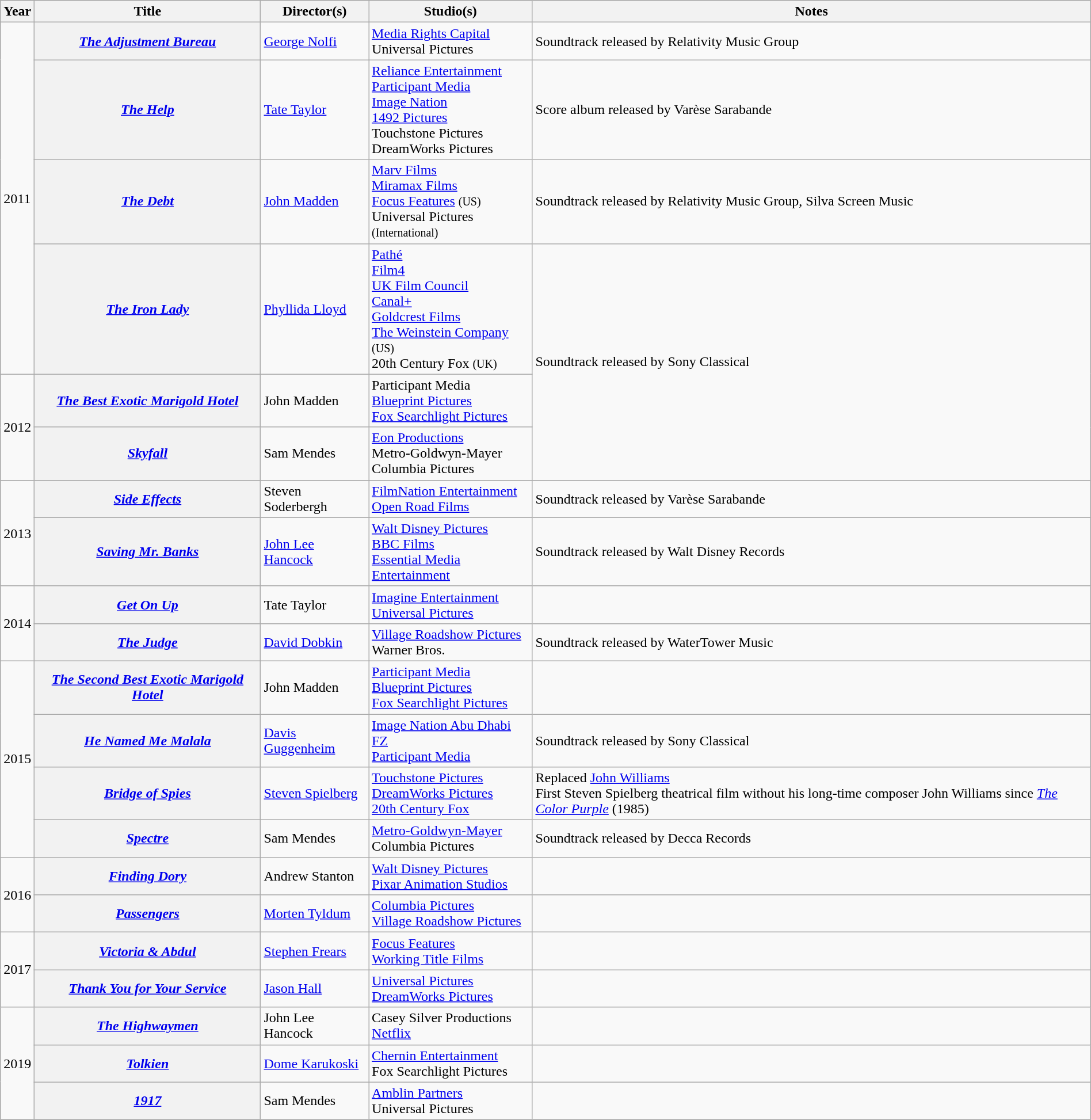<table class="wikitable sortable" style="width:100%;">
<tr>
<th>Year</th>
<th>Title</th>
<th>Director(s)</th>
<th>Studio(s)</th>
<th>Notes</th>
</tr>
<tr>
<td rowspan="4">2011</td>
<th><em><a href='#'>The Adjustment Bureau</a></em></th>
<td><a href='#'>George Nolfi</a></td>
<td><a href='#'>Media Rights Capital</a><br>Universal Pictures</td>
<td>Soundtrack released by Relativity Music Group</td>
</tr>
<tr>
<th><em><a href='#'>The Help</a></em></th>
<td><a href='#'>Tate Taylor</a></td>
<td><a href='#'>Reliance Entertainment</a><br><a href='#'>Participant Media</a><br><a href='#'>Image Nation</a><br><a href='#'>1492 Pictures</a><br>Touchstone Pictures<br>DreamWorks Pictures</td>
<td>Score album released by Varèse Sarabande</td>
</tr>
<tr>
<th><em><a href='#'>The Debt</a></em></th>
<td><a href='#'>John Madden</a></td>
<td><a href='#'>Marv Films</a><br><a href='#'>Miramax Films</a><br><a href='#'>Focus Features</a> <small>(US)</small><br>Universal Pictures <small>(International)</small></td>
<td>Soundtrack released by Relativity Music Group, Silva Screen Music</td>
</tr>
<tr>
<th><em><a href='#'>The Iron Lady</a></em></th>
<td><a href='#'>Phyllida Lloyd</a></td>
<td><a href='#'>Pathé</a><br><a href='#'>Film4</a><br><a href='#'>UK Film Council</a><br><a href='#'>Canal+</a><br><a href='#'>Goldcrest Films</a><br><a href='#'>The Weinstein Company</a> <small>(US)</small><br>20th Century Fox <small>(UK)</small></td>
<td rowspan=3>Soundtrack released by Sony Classical</td>
</tr>
<tr>
<td rowspan="2">2012</td>
<th nowrap><em><a href='#'>The Best Exotic Marigold Hotel</a></em></th>
<td>John Madden</td>
<td>Participant Media<br><a href='#'>Blueprint Pictures</a><br><a href='#'>Fox Searchlight Pictures</a></td>
</tr>
<tr>
<th><em><a href='#'>Skyfall</a></em></th>
<td>Sam Mendes</td>
<td><a href='#'>Eon Productions</a><br>Metro-Goldwyn-Mayer<br>Columbia Pictures</td>
</tr>
<tr>
<td rowspan="2">2013</td>
<th><em><a href='#'>Side Effects</a></em></th>
<td>Steven Soderbergh</td>
<td><a href='#'>FilmNation Entertainment</a><br><a href='#'>Open Road Films</a></td>
<td>Soundtrack released by Varèse Sarabande</td>
</tr>
<tr>
<th><em><a href='#'>Saving Mr. Banks</a></em></th>
<td><a href='#'>John Lee Hancock</a></td>
<td><a href='#'>Walt Disney Pictures</a><br><a href='#'>BBC Films</a><br><a href='#'>Essential Media Entertainment</a></td>
<td>Soundtrack released by Walt Disney Records</td>
</tr>
<tr>
<td rowspan="2">2014</td>
<th><em><a href='#'>Get On Up</a></em></th>
<td>Tate Taylor</td>
<td><a href='#'>Imagine Entertainment</a><br><a href='#'>Universal Pictures</a></td>
<td></td>
</tr>
<tr>
<th><em><a href='#'>The Judge</a></em></th>
<td><a href='#'>David Dobkin</a></td>
<td><a href='#'>Village Roadshow Pictures</a><br>Warner Bros.</td>
<td>Soundtrack released by WaterTower Music</td>
</tr>
<tr>
<td rowspan="4">2015</td>
<th><em><a href='#'>The Second Best Exotic Marigold Hotel</a></em></th>
<td>John Madden</td>
<td><a href='#'>Participant Media</a><br><a href='#'>Blueprint Pictures</a><br><a href='#'>Fox Searchlight Pictures</a></td>
<td></td>
</tr>
<tr>
<th><em><a href='#'>He Named Me Malala</a></em></th>
<td><a href='#'>Davis Guggenheim</a></td>
<td><a href='#'>Image Nation Abu Dhabi FZ</a><br><a href='#'>Participant Media</a></td>
<td>Soundtrack released by Sony Classical</td>
</tr>
<tr>
<th><em><a href='#'>Bridge of Spies</a></em></th>
<td><a href='#'>Steven Spielberg</a></td>
<td><a href='#'>Touchstone Pictures</a><br><a href='#'>DreamWorks Pictures</a><br><a href='#'>20th Century Fox</a></td>
<td>Replaced <a href='#'>John Williams</a><br>First Steven Spielberg theatrical film without his long-time composer John Williams since <em><a href='#'>The Color Purple</a></em> (1985)</td>
</tr>
<tr>
<th><em><a href='#'>Spectre</a></em></th>
<td>Sam Mendes</td>
<td><a href='#'>Metro-Goldwyn-Mayer</a><br>Columbia Pictures</td>
<td>Soundtrack released by Decca Records</td>
</tr>
<tr>
<td rowspan="2">2016</td>
<th><em><a href='#'>Finding Dory</a></em></th>
<td>Andrew Stanton</td>
<td><a href='#'>Walt Disney Pictures</a><br><a href='#'>Pixar Animation Studios</a></td>
<td></td>
</tr>
<tr>
<th><em><a href='#'>Passengers</a></em></th>
<td><a href='#'>Morten Tyldum</a></td>
<td><a href='#'>Columbia Pictures</a><br><a href='#'>Village Roadshow Pictures</a></td>
<td></td>
</tr>
<tr>
<td rowspan="2">2017</td>
<th><em><a href='#'>Victoria & Abdul</a></em></th>
<td><a href='#'>Stephen Frears</a></td>
<td><a href='#'>Focus Features</a><br><a href='#'>Working Title Films</a></td>
<td></td>
</tr>
<tr>
<th><em><a href='#'>Thank You for Your Service</a></em></th>
<td><a href='#'>Jason Hall</a></td>
<td><a href='#'>Universal Pictures</a><br><a href='#'>DreamWorks Pictures</a></td>
<td></td>
</tr>
<tr>
<td rowspan="3">2019</td>
<th><em><a href='#'>The Highwaymen</a></em></th>
<td>John Lee Hancock</td>
<td>Casey Silver Productions<br><a href='#'>Netflix</a></td>
<td></td>
</tr>
<tr>
<th><em><a href='#'>Tolkien</a></em></th>
<td><a href='#'>Dome Karukoski</a></td>
<td><a href='#'>Chernin Entertainment</a><br>Fox Searchlight Pictures</td>
<td></td>
</tr>
<tr>
<th><em><a href='#'>1917</a></em></th>
<td>Sam Mendes</td>
<td><a href='#'>Amblin Partners</a><br>Universal Pictures</td>
<td></td>
</tr>
<tr>
</tr>
</table>
